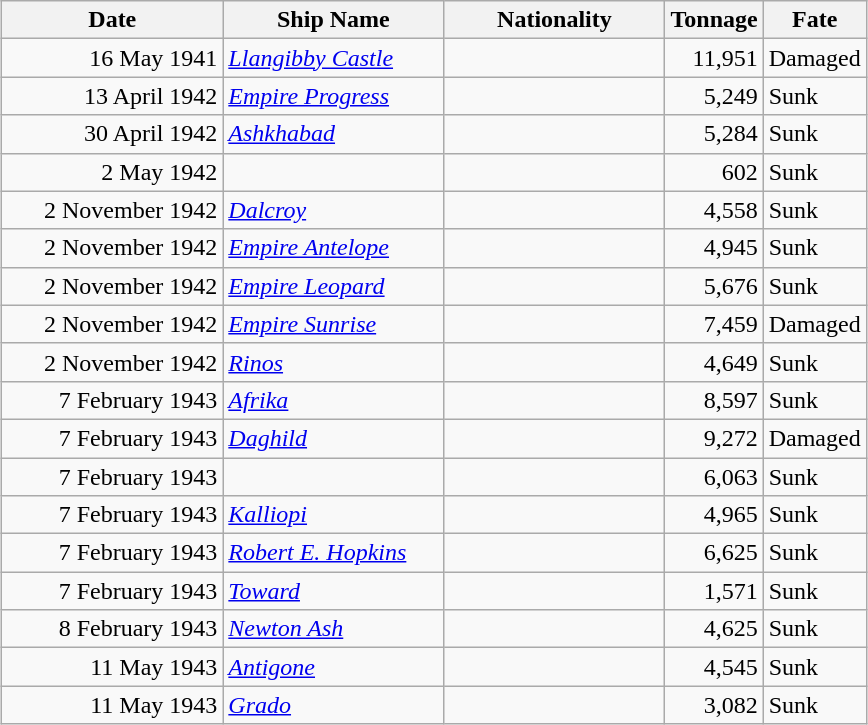<table class="wikitable sortable" style="margin: 1em auto 1em auto;">
<tr>
<th width="140px">Date</th>
<th width="140px">Ship Name</th>
<th width="140px">Nationality</th>
<th width="25px">Tonnage</th>
<th width="50px">Fate</th>
</tr>
<tr>
<td align="right">16 May 1941</td>
<td align="left"><a href='#'><em>Llangibby Castle</em></a></td>
<td align="left"></td>
<td align="right">11,951</td>
<td align="left">Damaged</td>
</tr>
<tr>
<td align="right">13 April 1942</td>
<td align="left"><a href='#'><em>Empire Progress</em></a></td>
<td align="left"></td>
<td align="right">5,249</td>
<td align="left">Sunk</td>
</tr>
<tr>
<td align="right">30 April 1942</td>
<td align="left"><a href='#'><em>Ashkhabad</em></a></td>
<td align="left"></td>
<td align="right">5,284</td>
<td align="left">Sunk</td>
</tr>
<tr>
<td align="right">2 May 1942</td>
<td align="left"></td>
<td align="left"></td>
<td align="right">602</td>
<td align="left">Sunk</td>
</tr>
<tr>
<td align="right">2 November 1942</td>
<td align="left"><a href='#'><em>Dalcroy</em></a></td>
<td align="left"></td>
<td align="right">4,558</td>
<td align="left">Sunk</td>
</tr>
<tr>
<td align="right">2 November 1942</td>
<td align="left"><a href='#'><em>Empire Antelope</em></a></td>
<td align="left"></td>
<td align="right">4,945</td>
<td align="left">Sunk</td>
</tr>
<tr>
<td align="right">2 November 1942</td>
<td align="left"><a href='#'><em>Empire Leopard</em></a></td>
<td align="left"></td>
<td align="right">5,676</td>
<td align="left">Sunk</td>
</tr>
<tr>
<td align="right">2 November 1942</td>
<td align="left"><a href='#'><em>Empire Sunrise</em></a></td>
<td align="left"></td>
<td align="right">7,459</td>
<td align="left">Damaged</td>
</tr>
<tr>
<td align="right">2 November 1942</td>
<td align="left"><a href='#'><em>Rinos</em></a></td>
<td align="left"></td>
<td align="right">4,649</td>
<td align="left">Sunk</td>
</tr>
<tr>
<td align="right">7 February 1943</td>
<td align="left"><a href='#'><em>Afrika</em></a></td>
<td align="left"></td>
<td align="right">8,597</td>
<td align="left">Sunk</td>
</tr>
<tr>
<td align="right">7 February 1943</td>
<td align="left"><a href='#'><em>Daghild</em></a></td>
<td align="left"></td>
<td align="right">9,272</td>
<td align="left">Damaged</td>
</tr>
<tr>
<td align="right">7 February 1943</td>
<td align="left"></td>
<td align="left"></td>
<td align="right">6,063</td>
<td align="left">Sunk</td>
</tr>
<tr>
<td align="right">7 February 1943</td>
<td align="left"><em><a href='#'>Kalliopi</a></em></td>
<td align="left"></td>
<td align="right">4,965</td>
<td align="left">Sunk</td>
</tr>
<tr>
<td align="right">7 February 1943</td>
<td align="left"><a href='#'><em>Robert E. Hopkins</em></a></td>
<td align="left"></td>
<td align="right">6,625</td>
<td align="left">Sunk</td>
</tr>
<tr>
<td align="right">7 February 1943</td>
<td align="left"><a href='#'><em>Toward</em></a></td>
<td align="left"></td>
<td align="right">1,571</td>
<td align="left">Sunk</td>
</tr>
<tr>
<td align="right">8 February 1943</td>
<td align="left"><a href='#'><em>Newton Ash</em></a></td>
<td align="left"></td>
<td align="right">4,625</td>
<td align="left">Sunk</td>
</tr>
<tr>
<td align="right">11 May 1943</td>
<td align="left"><a href='#'><em>Antigone</em></a></td>
<td align="left"></td>
<td align="right">4,545</td>
<td align="left">Sunk</td>
</tr>
<tr>
<td align="right">11 May 1943</td>
<td align="left"><a href='#'><em>Grado</em></a></td>
<td align="left"></td>
<td align="right">3,082</td>
<td align="left">Sunk</td>
</tr>
</table>
